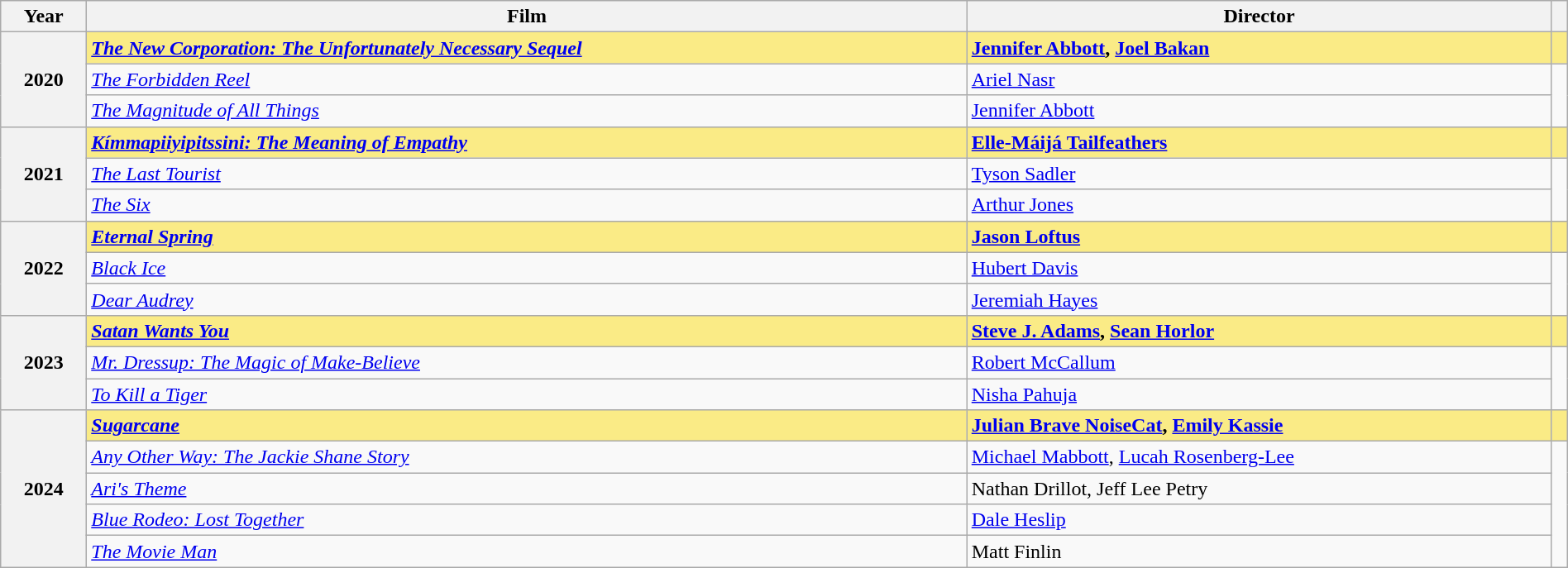<table class="wikitable" width="100%" cellpadding="5">
<tr>
<th>Year</th>
<th>Film</th>
<th>Director</th>
<th></th>
</tr>
<tr>
<th scope="row" rowspan=3>2020</th>
<td style="background:#FAEB86;"><strong><em><a href='#'>The New Corporation: The Unfortunately Necessary Sequel</a></em></strong></td>
<td style="background:#FAEB86;"><strong><a href='#'>Jennifer Abbott</a>, <a href='#'>Joel Bakan</a></strong></td>
<td style="background:#FAEB86;"></td>
</tr>
<tr>
<td><em><a href='#'>The Forbidden Reel</a></em></td>
<td><a href='#'>Ariel Nasr</a></td>
<td rowspan=2></td>
</tr>
<tr>
<td><em><a href='#'>The Magnitude of All Things</a></em></td>
<td><a href='#'>Jennifer Abbott</a></td>
</tr>
<tr>
<th scope="row" rowspan=3>2021</th>
<td style="background:#FAEB86;"><strong><em><a href='#'>Kímmapiiyipitssini: The Meaning of Empathy</a></em></strong></td>
<td style="background:#FAEB86;"><strong><a href='#'>Elle-Máijá Tailfeathers</a></strong></td>
<td style="background:#FAEB86;"></td>
</tr>
<tr>
<td><em><a href='#'>The Last Tourist</a></em></td>
<td><a href='#'>Tyson Sadler</a></td>
<td rowspan=2></td>
</tr>
<tr>
<td><em><a href='#'>The Six</a></em></td>
<td><a href='#'>Arthur Jones</a></td>
</tr>
<tr>
<th scope="row" rowspan=3>2022</th>
<td style="background:#FAEB86;"><strong><em><a href='#'>Eternal Spring</a></em></strong></td>
<td style="background:#FAEB86;"><strong><a href='#'>Jason Loftus</a></strong></td>
<td style="background:#FAEB86;"></td>
</tr>
<tr>
<td><em><a href='#'>Black Ice</a></em></td>
<td><a href='#'>Hubert Davis</a></td>
<td rowspan=2></td>
</tr>
<tr>
<td><em><a href='#'>Dear Audrey</a></em></td>
<td><a href='#'>Jeremiah Hayes</a></td>
</tr>
<tr>
<th scope="row" rowspan=3>2023</th>
<td style="background:#FAEB86;"><strong><em><a href='#'>Satan Wants You</a></em></strong></td>
<td style="background:#FAEB86;"><strong><a href='#'>Steve J. Adams</a>, <a href='#'>Sean Horlor</a></strong></td>
<td style="background:#FAEB86;"></td>
</tr>
<tr>
<td><em><a href='#'>Mr. Dressup: The Magic of Make-Believe</a></em></td>
<td><a href='#'>Robert McCallum</a></td>
<td rowspan=2></td>
</tr>
<tr>
<td><em><a href='#'>To Kill a Tiger</a></em></td>
<td><a href='#'>Nisha Pahuja</a></td>
</tr>
<tr>
<th scope="row" rowspan=5>2024</th>
<td style="background:#FAEB86;"><strong><em><a href='#'>Sugarcane</a></em></strong></td>
<td style="background:#FAEB86;"><strong><a href='#'>Julian Brave NoiseCat</a>, <a href='#'>Emily Kassie</a></strong></td>
<td style="background:#FAEB86;"></td>
</tr>
<tr>
<td><em><a href='#'>Any Other Way: The Jackie Shane Story</a></em></td>
<td><a href='#'>Michael Mabbott</a>, <a href='#'>Lucah Rosenberg-Lee</a></td>
<td rowspan=4></td>
</tr>
<tr>
<td><em><a href='#'>Ari's Theme</a></em></td>
<td>Nathan Drillot, Jeff Lee Petry</td>
</tr>
<tr>
<td><em><a href='#'>Blue Rodeo: Lost Together</a></em></td>
<td><a href='#'>Dale Heslip</a></td>
</tr>
<tr>
<td><em><a href='#'>The Movie Man</a></em></td>
<td>Matt Finlin</td>
</tr>
</table>
